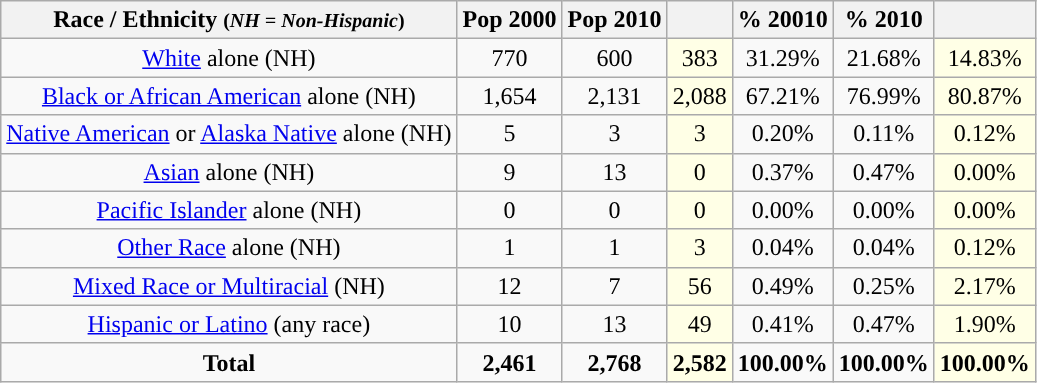<table class="wikitable" style="text-align:center;">
<tr>
<th>Race / Ethnicity <small>(<em>NH = Non-Hispanic</em>)</small></th>
<th>Pop 2000</th>
<th>Pop 2010</th>
<th></th>
<th>% 20010</th>
<th>% 2010</th>
<th></th>
</tr>
<tr>
<td><a href='#'>White</a> alone (NH)</td>
<td>770</td>
<td>600</td>
<td style='background: #ffffe6;'>383</td>
<td>31.29%</td>
<td>21.68%</td>
<td style='background: #ffffe6;'>14.83%</td>
</tr>
<tr>
<td><a href='#'>Black or African American</a> alone (NH)</td>
<td>1,654</td>
<td>2,131</td>
<td style='background: #ffffe6;'>2,088</td>
<td>67.21%</td>
<td>76.99%</td>
<td style='background: #ffffe6;'>80.87%</td>
</tr>
<tr>
<td><a href='#'>Native American</a> or <a href='#'>Alaska Native</a> alone (NH)</td>
<td>5</td>
<td>3</td>
<td style='background: #ffffe6;'>3</td>
<td>0.20%</td>
<td>0.11%</td>
<td style='background: #ffffe6;'>0.12%</td>
</tr>
<tr>
<td><a href='#'>Asian</a> alone (NH)</td>
<td>9</td>
<td>13</td>
<td style='background: #ffffe6;'>0</td>
<td>0.37%</td>
<td>0.47%</td>
<td style='background: #ffffe6;'>0.00%</td>
</tr>
<tr>
<td><a href='#'>Pacific Islander</a> alone (NH)</td>
<td>0</td>
<td>0</td>
<td style='background: #ffffe6;'>0</td>
<td>0.00%</td>
<td>0.00%</td>
<td style='background: #ffffe6;'>0.00%</td>
</tr>
<tr>
<td><a href='#'>Other Race</a> alone (NH)</td>
<td>1</td>
<td>1</td>
<td style='background: #ffffe6;'>3</td>
<td>0.04%</td>
<td>0.04%</td>
<td style='background: #ffffe6;'>0.12%</td>
</tr>
<tr>
<td><a href='#'>Mixed Race or Multiracial</a> (NH)</td>
<td>12</td>
<td>7</td>
<td style='background: #ffffe6;'>56</td>
<td>0.49%</td>
<td>0.25%</td>
<td style='background: #ffffe6;'>2.17%</td>
</tr>
<tr>
<td><a href='#'>Hispanic or Latino</a> (any race)</td>
<td>10</td>
<td>13</td>
<td style='background: #ffffe6;'>49</td>
<td>0.41%</td>
<td>0.47%</td>
<td style='background: #ffffe6;'>1.90%</td>
</tr>
<tr>
<td><strong>Total</strong></td>
<td><strong>2,461</strong></td>
<td><strong>2,768</strong></td>
<td style='background: #ffffe6;'><strong>2,582</strong></td>
<td><strong>100.00%</strong></td>
<td><strong>100.00%</strong></td>
<td style='background: #ffffe6;'><strong>100.00%</strong></td>
</tr>
</table>
